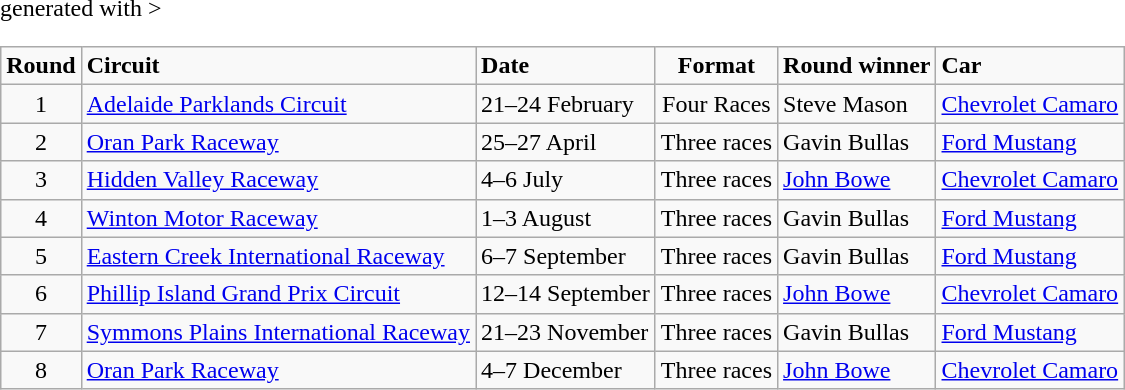<table class="wikitable" <hiddentext>generated with >
<tr style="font-weight:bold">
<td height="13" align="center">Round</td>
<td>Circuit</td>
<td>Date</td>
<td align="center">Format</td>
<td>Round winner</td>
<td>Car</td>
</tr>
<tr>
<td height="13" align="center">1</td>
<td><a href='#'>Adelaide Parklands Circuit</a></td>
<td>21–24 February</td>
<td align="center">Four Races</td>
<td>Steve Mason</td>
<td><a href='#'>Chevrolet Camaro</a></td>
</tr>
<tr>
<td height="13" align="center">2</td>
<td><a href='#'>Oran Park Raceway</a></td>
<td>25–27 April</td>
<td align="center">Three races</td>
<td>Gavin Bullas</td>
<td><a href='#'>Ford Mustang</a></td>
</tr>
<tr>
<td height="13" align="center">3</td>
<td><a href='#'>Hidden Valley Raceway</a></td>
<td>4–6 July</td>
<td align="center">Three races</td>
<td><a href='#'>John Bowe</a></td>
<td><a href='#'>Chevrolet Camaro</a></td>
</tr>
<tr>
<td height="13" align="center">4</td>
<td><a href='#'>Winton Motor Raceway</a></td>
<td>1–3 August</td>
<td align="center">Three races</td>
<td>Gavin Bullas</td>
<td><a href='#'>Ford Mustang</a></td>
</tr>
<tr>
<td height="13" align="center">5</td>
<td><a href='#'>Eastern Creek International Raceway</a></td>
<td>6–7 September</td>
<td align="center">Three races</td>
<td>Gavin Bullas</td>
<td><a href='#'>Ford Mustang</a></td>
</tr>
<tr>
<td height="13" align="center">6</td>
<td><a href='#'>Phillip Island Grand Prix Circuit</a></td>
<td>12–14 September</td>
<td align="center">Three races</td>
<td><a href='#'>John Bowe</a></td>
<td><a href='#'>Chevrolet Camaro</a></td>
</tr>
<tr>
<td height="13" align="center">7</td>
<td><a href='#'>Symmons Plains International Raceway</a></td>
<td>21–23 November</td>
<td align="center">Three races</td>
<td>Gavin Bullas</td>
<td><a href='#'>Ford Mustang</a></td>
</tr>
<tr>
<td height="13" align="center">8</td>
<td><a href='#'>Oran Park Raceway</a></td>
<td>4–7 December</td>
<td align="center">Three races</td>
<td><a href='#'>John Bowe</a></td>
<td><a href='#'>Chevrolet Camaro</a></td>
</tr>
</table>
